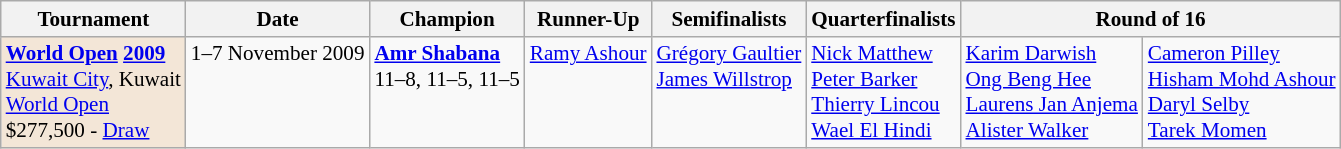<table class="wikitable" style="font-size:88%">
<tr>
<th>Tournament</th>
<th>Date</th>
<th>Champion</th>
<th>Runner-Up</th>
<th>Semifinalists</th>
<th>Quarterfinalists</th>
<th colspan=2>Round of 16</th>
</tr>
<tr valign=top>
<td style="background:#F3E6D7;"><strong><a href='#'>World Open</a> <a href='#'>2009</a></strong><br> <a href='#'>Kuwait City</a>, Kuwait<br><a href='#'>World Open</a><br>$277,500 - <a href='#'>Draw</a></td>
<td>1–7 November 2009</td>
<td> <strong><a href='#'>Amr Shabana</a></strong><br>11–8, 11–5, 11–5</td>
<td> <a href='#'>Ramy Ashour</a></td>
<td> <a href='#'>Grégory Gaultier</a><br> <a href='#'>James Willstrop</a></td>
<td> <a href='#'>Nick Matthew</a><br> <a href='#'>Peter Barker</a><br> <a href='#'>Thierry Lincou</a><br> <a href='#'>Wael El Hindi</a></td>
<td> <a href='#'>Karim Darwish</a><br> <a href='#'>Ong Beng Hee</a><br> <a href='#'>Laurens Jan Anjema</a><br> <a href='#'>Alister Walker</a></td>
<td> <a href='#'>Cameron Pilley</a><br> <a href='#'>Hisham Mohd Ashour</a><br> <a href='#'>Daryl Selby</a><br> <a href='#'>Tarek Momen</a></td>
</tr>
</table>
